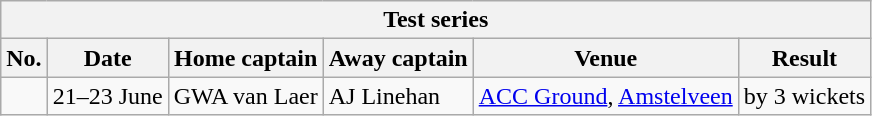<table class="wikitable">
<tr>
<th colspan="9">Test series</th>
</tr>
<tr>
<th>No.</th>
<th>Date</th>
<th>Home captain</th>
<th>Away captain</th>
<th>Venue</th>
<th>Result</th>
</tr>
<tr>
<td></td>
<td>21–23 June</td>
<td>GWA van Laer</td>
<td>AJ Linehan</td>
<td><a href='#'>ACC Ground</a>, <a href='#'>Amstelveen</a></td>
<td> by 3 wickets</td>
</tr>
</table>
